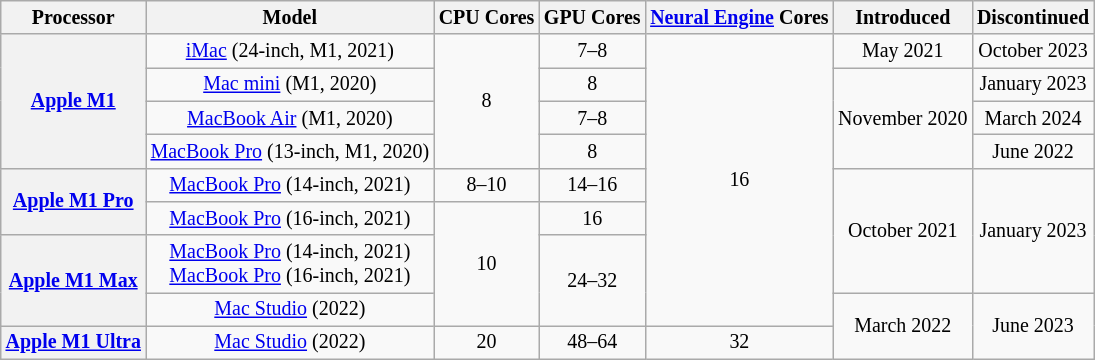<table class="wikitable sortable" style="font-size:smaller; text-align:center">
<tr>
<th>Processor</th>
<th>Model</th>
<th>CPU Cores</th>
<th>GPU Cores</th>
<th><a href='#'>Neural Engine</a> Cores</th>
<th>Introduced</th>
<th>Discontinued</th>
</tr>
<tr>
<th data-sort-value=1 rowspan=4><a href='#'>Apple M1</a></th>
<td><a href='#'>iMac</a> (24-inch, M1, 2021)</td>
<td rowspan=4>8</td>
<td>7–8</td>
<td rowspan=8>16</td>
<td>May 2021</td>
<td>October 2023</td>
</tr>
<tr>
<td><a href='#'>Mac mini</a> (M1, 2020)</td>
<td>8</td>
<td rowspan=3>November 2020</td>
<td>January 2023</td>
</tr>
<tr>
<td><a href='#'>MacBook Air</a> (M1, 2020)</td>
<td>7–8</td>
<td>March 2024</td>
</tr>
<tr>
<td><a href='#'>MacBook Pro</a> (13-inch, M1, 2020)</td>
<td>8</td>
<td>June 2022</td>
</tr>
<tr>
<th data-sort-value=2 rowspan=2><a href='#'>Apple M1 Pro</a></th>
<td><a href='#'>MacBook Pro</a> (14-inch, 2021)</td>
<td>8–10</td>
<td>14–16</td>
<td rowspan=3>October 2021</td>
<td rowspan=3>January 2023</td>
</tr>
<tr>
<td><a href='#'>MacBook Pro</a> (16-inch, 2021)</td>
<td rowspan=3>10</td>
<td>16</td>
</tr>
<tr>
<th data-sort-value=3 rowspan=2><a href='#'>Apple M1 Max</a></th>
<td><a href='#'>MacBook Pro</a> (14-inch, 2021)<br><a href='#'>MacBook Pro</a> (16-inch, 2021)</td>
<td rowspan=2>24–32</td>
</tr>
<tr>
<td><a href='#'>Mac Studio</a> (2022)</td>
<td rowspan=2>March 2022</td>
<td rowspan=2>June 2023</td>
</tr>
<tr>
<th data-sort-value=4><a href='#'>Apple M1 Ultra</a></th>
<td><a href='#'>Mac Studio</a> (2022)</td>
<td>20</td>
<td>48–64</td>
<td>32</td>
</tr>
</table>
